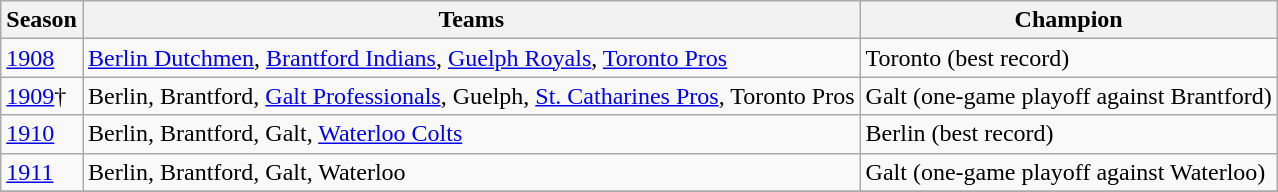<table class="wikitable">
<tr>
<th>Season</th>
<th>Teams</th>
<th>Champion</th>
</tr>
<tr>
<td><a href='#'>1908</a></td>
<td><a href='#'>Berlin Dutchmen</a>, <a href='#'>Brantford Indians</a>, <a href='#'>Guelph Royals</a>, <a href='#'>Toronto Pros</a></td>
<td>Toronto (best record)</td>
</tr>
<tr>
<td><a href='#'>1909</a>†</td>
<td>Berlin, Brantford, <a href='#'>Galt Professionals</a>, Guelph, <a href='#'>St. Catharines Pros</a>, Toronto Pros</td>
<td>Galt (one-game playoff against Brantford)</td>
</tr>
<tr>
<td><a href='#'>1910</a></td>
<td>Berlin, Brantford, Galt, <a href='#'>Waterloo Colts</a></td>
<td>Berlin (best record)</td>
</tr>
<tr>
<td><a href='#'>1911</a></td>
<td>Berlin, Brantford, Galt, Waterloo</td>
<td>Galt (one-game playoff against Waterloo)</td>
</tr>
<tr>
</tr>
</table>
